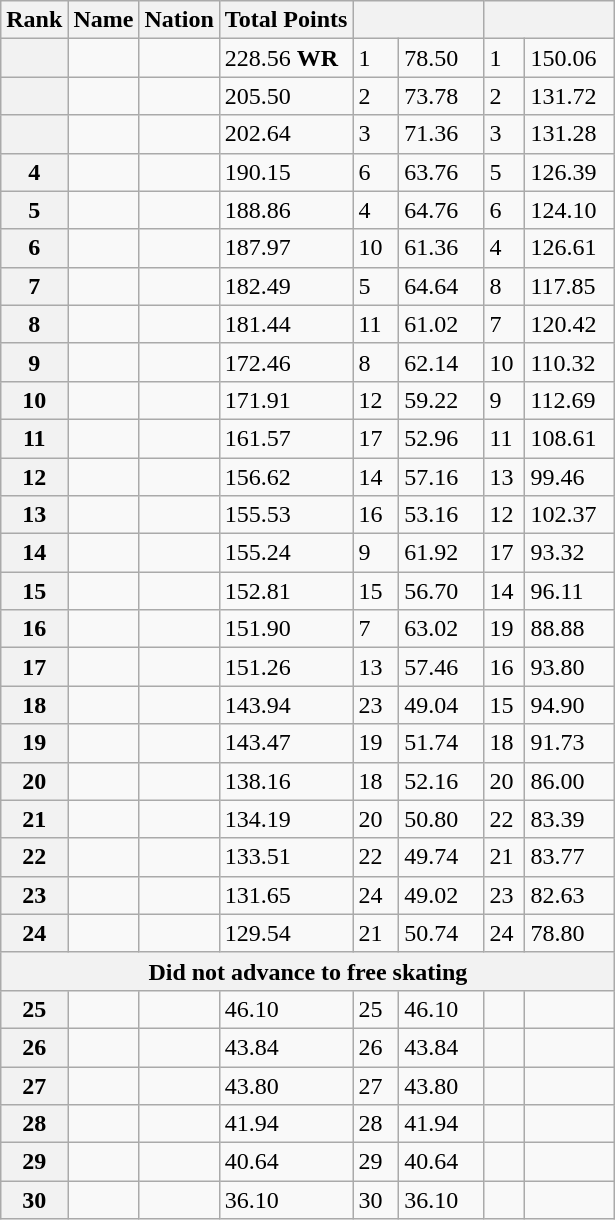<table class="wikitable sortable">
<tr>
<th>Rank</th>
<th>Name</th>
<th>Nation</th>
<th>Total Points</th>
<th colspan="2" width="80px"></th>
<th colspan="2" width="80px"></th>
</tr>
<tr>
<th></th>
<td></td>
<td></td>
<td>228.56 <strong>WR</strong></td>
<td>1</td>
<td>78.50</td>
<td>1</td>
<td>150.06</td>
</tr>
<tr>
<th></th>
<td></td>
<td></td>
<td>205.50</td>
<td>2</td>
<td>73.78</td>
<td>2</td>
<td>131.72</td>
</tr>
<tr>
<th></th>
<td></td>
<td></td>
<td>202.64</td>
<td>3</td>
<td>71.36</td>
<td>3</td>
<td>131.28</td>
</tr>
<tr>
<th>4</th>
<td></td>
<td></td>
<td>190.15</td>
<td>6</td>
<td>63.76</td>
<td>5</td>
<td>126.39</td>
</tr>
<tr>
<th>5</th>
<td></td>
<td></td>
<td>188.86</td>
<td>4</td>
<td>64.76</td>
<td>6</td>
<td>124.10</td>
</tr>
<tr>
<th>6</th>
<td></td>
<td></td>
<td>187.97</td>
<td>10</td>
<td>61.36</td>
<td>4</td>
<td>126.61</td>
</tr>
<tr>
<th>7</th>
<td></td>
<td></td>
<td>182.49</td>
<td>5</td>
<td>64.64</td>
<td>8</td>
<td>117.85</td>
</tr>
<tr>
<th>8</th>
<td></td>
<td></td>
<td>181.44</td>
<td>11</td>
<td>61.02</td>
<td>7</td>
<td>120.42</td>
</tr>
<tr>
<th>9</th>
<td></td>
<td></td>
<td>172.46</td>
<td>8</td>
<td>62.14</td>
<td>10</td>
<td>110.32</td>
</tr>
<tr>
<th>10</th>
<td></td>
<td></td>
<td>171.91</td>
<td>12</td>
<td>59.22</td>
<td>9</td>
<td>112.69</td>
</tr>
<tr>
<th>11</th>
<td></td>
<td></td>
<td>161.57</td>
<td>17</td>
<td>52.96</td>
<td>11</td>
<td>108.61</td>
</tr>
<tr>
<th>12</th>
<td></td>
<td></td>
<td>156.62</td>
<td>14</td>
<td>57.16</td>
<td>13</td>
<td>99.46</td>
</tr>
<tr>
<th>13</th>
<td></td>
<td></td>
<td>155.53</td>
<td>16</td>
<td>53.16</td>
<td>12</td>
<td>102.37</td>
</tr>
<tr>
<th>14</th>
<td></td>
<td></td>
<td>155.24</td>
<td>9</td>
<td>61.92</td>
<td>17</td>
<td>93.32</td>
</tr>
<tr>
<th>15</th>
<td></td>
<td></td>
<td>152.81</td>
<td>15</td>
<td>56.70</td>
<td>14</td>
<td>96.11</td>
</tr>
<tr>
<th>16</th>
<td></td>
<td></td>
<td>151.90</td>
<td>7</td>
<td>63.02</td>
<td>19</td>
<td>88.88</td>
</tr>
<tr>
<th>17</th>
<td></td>
<td></td>
<td>151.26</td>
<td>13</td>
<td>57.46</td>
<td>16</td>
<td>93.80</td>
</tr>
<tr>
<th>18</th>
<td></td>
<td></td>
<td>143.94</td>
<td>23</td>
<td>49.04</td>
<td>15</td>
<td>94.90</td>
</tr>
<tr>
<th>19</th>
<td></td>
<td></td>
<td>143.47</td>
<td>19</td>
<td>51.74</td>
<td>18</td>
<td>91.73</td>
</tr>
<tr>
<th>20</th>
<td></td>
<td></td>
<td>138.16</td>
<td>18</td>
<td>52.16</td>
<td>20</td>
<td>86.00</td>
</tr>
<tr>
<th>21</th>
<td></td>
<td></td>
<td>134.19</td>
<td>20</td>
<td>50.80</td>
<td>22</td>
<td>83.39</td>
</tr>
<tr>
<th>22</th>
<td></td>
<td></td>
<td>133.51</td>
<td>22</td>
<td>49.74</td>
<td>21</td>
<td>83.77</td>
</tr>
<tr>
<th>23</th>
<td></td>
<td></td>
<td>131.65</td>
<td>24</td>
<td>49.02</td>
<td>23</td>
<td>82.63</td>
</tr>
<tr>
<th>24</th>
<td></td>
<td></td>
<td>129.54</td>
<td>21</td>
<td>50.74</td>
<td>24</td>
<td>78.80</td>
</tr>
<tr>
<th colspan=8>Did not advance to free skating</th>
</tr>
<tr>
<th>25</th>
<td></td>
<td></td>
<td>46.10</td>
<td>25</td>
<td>46.10</td>
<td></td>
<td></td>
</tr>
<tr>
<th>26</th>
<td></td>
<td></td>
<td>43.84</td>
<td>26</td>
<td>43.84</td>
<td></td>
<td></td>
</tr>
<tr>
<th>27</th>
<td></td>
<td></td>
<td>43.80</td>
<td>27</td>
<td>43.80</td>
<td></td>
<td></td>
</tr>
<tr>
<th>28</th>
<td></td>
<td></td>
<td>41.94</td>
<td>28</td>
<td>41.94</td>
<td></td>
<td></td>
</tr>
<tr>
<th>29</th>
<td></td>
<td></td>
<td>40.64</td>
<td>29</td>
<td>40.64</td>
<td></td>
<td></td>
</tr>
<tr>
<th>30</th>
<td></td>
<td></td>
<td>36.10</td>
<td>30</td>
<td>36.10</td>
<td></td>
<td></td>
</tr>
</table>
